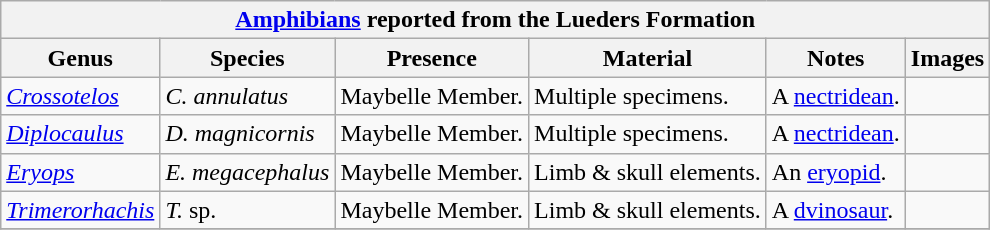<table class="wikitable" align="center">
<tr>
<th colspan="6" align="center"><strong><a href='#'>Amphibians</a> reported from the Lueders Formation</strong></th>
</tr>
<tr>
<th>Genus</th>
<th>Species</th>
<th>Presence</th>
<th><strong>Material</strong></th>
<th>Notes</th>
<th>Images</th>
</tr>
<tr>
<td><em><a href='#'>Crossotelos</a></em></td>
<td><em>C. annulatus</em></td>
<td>Maybelle Member.</td>
<td>Multiple specimens.</td>
<td>A <a href='#'>nectridean</a>.</td>
<td></td>
</tr>
<tr>
<td><em><a href='#'>Diplocaulus</a></em></td>
<td><em>D. magnicornis</em></td>
<td>Maybelle Member.</td>
<td>Multiple specimens.</td>
<td>A <a href='#'>nectridean</a>.</td>
<td></td>
</tr>
<tr>
<td><em><a href='#'>Eryops</a></em></td>
<td><em>E. megacephalus</em></td>
<td>Maybelle Member.</td>
<td>Limb & skull elements.</td>
<td>An <a href='#'>eryopid</a>.</td>
<td></td>
</tr>
<tr>
<td><em><a href='#'>Trimerorhachis</a></em></td>
<td><em>T.</em> sp.</td>
<td>Maybelle Member.</td>
<td>Limb & skull elements.</td>
<td>A <a href='#'>dvinosaur</a>.</td>
<td></td>
</tr>
<tr>
</tr>
</table>
